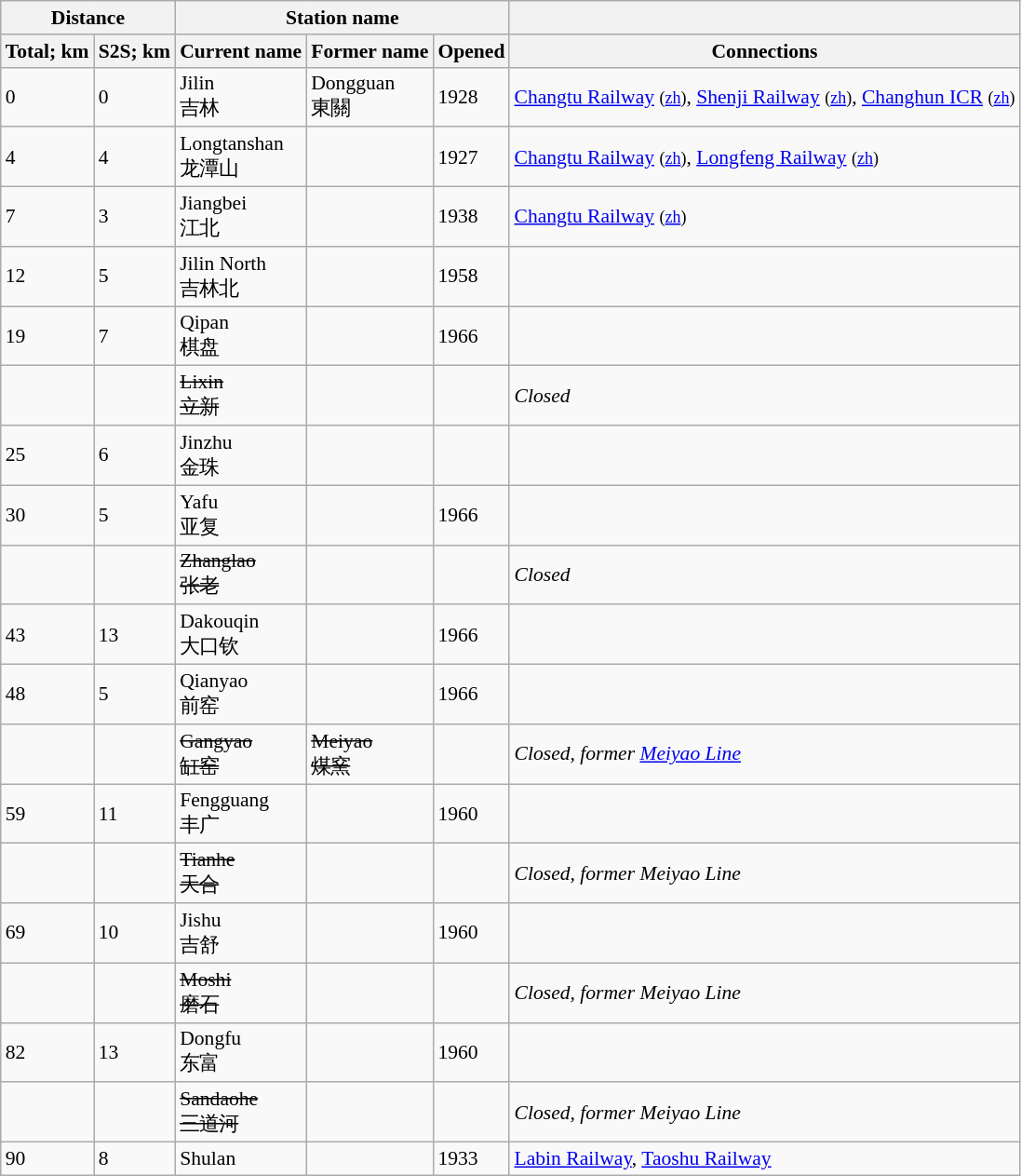<table class="wikitable" style="font-size:90%;">
<tr>
<th colspan="2">Distance</th>
<th colspan="3">Station name</th>
<th colspan="2"></th>
</tr>
<tr>
<th>Total; km</th>
<th>S2S; km</th>
<th>Current name</th>
<th>Former name</th>
<th>Opened</th>
<th>Connections</th>
</tr>
<tr>
<td>0</td>
<td>0</td>
<td>Jilin<br>吉林</td>
<td>Dongguan<br>東關</td>
<td>1928</td>
<td><a href='#'>Changtu Railway</a> <small>(<a href='#'>zh</a>)</small>, <a href='#'>Shenji Railway</a> <small>(<a href='#'>zh</a>)</small>, <a href='#'>Changhun ICR</a> <small>(<a href='#'>zh</a>)</small></td>
</tr>
<tr>
<td>4</td>
<td>4</td>
<td>Longtanshan<br>龙潭山</td>
<td></td>
<td>1927</td>
<td><a href='#'>Changtu Railway</a> <small>(<a href='#'>zh</a>)</small>, <a href='#'>Longfeng Railway</a> <small>(<a href='#'>zh</a>)</small></td>
</tr>
<tr>
<td>7</td>
<td>3</td>
<td>Jiangbei<br>江北</td>
<td></td>
<td>1938</td>
<td><a href='#'>Changtu Railway</a> <small>(<a href='#'>zh</a>)</small></td>
</tr>
<tr>
<td>12</td>
<td>5</td>
<td>Jilin North<br>吉林北</td>
<td></td>
<td>1958</td>
<td></td>
</tr>
<tr>
<td>19</td>
<td>7</td>
<td>Qipan<br>棋盘</td>
<td></td>
<td>1966</td>
<td></td>
</tr>
<tr>
<td></td>
<td></td>
<td><del>Lixin</del><br><del>立新</del></td>
<td></td>
<td></td>
<td><em>Closed</em></td>
</tr>
<tr>
<td>25</td>
<td>6</td>
<td>Jinzhu<br>金珠</td>
<td></td>
<td></td>
<td></td>
</tr>
<tr>
<td>30</td>
<td>5</td>
<td>Yafu<br>亚复</td>
<td></td>
<td>1966</td>
<td></td>
</tr>
<tr>
<td></td>
<td></td>
<td><del>Zhanglao</del><br><del>张老</del></td>
<td></td>
<td></td>
<td><em>Closed</em></td>
</tr>
<tr>
<td>43</td>
<td>13</td>
<td>Dakouqin<br>大口钦</td>
<td></td>
<td>1966</td>
<td></td>
</tr>
<tr>
<td>48</td>
<td>5</td>
<td>Qianyao<br>前窑</td>
<td></td>
<td>1966</td>
<td></td>
</tr>
<tr>
<td></td>
<td></td>
<td><del>Gangyao</del><br><del>缸窑</del></td>
<td><del>Meiyao</del><br><del>煤窯</del></td>
<td></td>
<td><em>Closed, former <a href='#'>Meiyao Line</a></em></td>
</tr>
<tr>
<td>59</td>
<td>11</td>
<td>Fengguang<br>丰广</td>
<td></td>
<td>1960</td>
<td></td>
</tr>
<tr>
<td></td>
<td></td>
<td><del>Tianhe</del><br><del>天合</del></td>
<td></td>
<td></td>
<td><em>Closed, former Meiyao Line</em></td>
</tr>
<tr>
<td>69</td>
<td>10</td>
<td>Jishu<br>吉舒</td>
<td></td>
<td>1960</td>
<td></td>
</tr>
<tr>
<td></td>
<td></td>
<td><del>Moshi</del><br><del>磨石</del></td>
<td></td>
<td></td>
<td><em>Closed, former Meiyao Line</em></td>
</tr>
<tr>
<td>82</td>
<td>13</td>
<td>Dongfu<br>东富</td>
<td></td>
<td>1960</td>
<td></td>
</tr>
<tr>
<td></td>
<td></td>
<td><del>Sandaohe</del><br><del>三道河</del></td>
<td></td>
<td></td>
<td><em>Closed, former Meiyao Line</em></td>
</tr>
<tr>
<td>90</td>
<td>8</td>
<td>Shulan<br></td>
<td></td>
<td>1933</td>
<td><a href='#'>Labin Railway</a>, <a href='#'>Taoshu Railway</a></td>
</tr>
</table>
